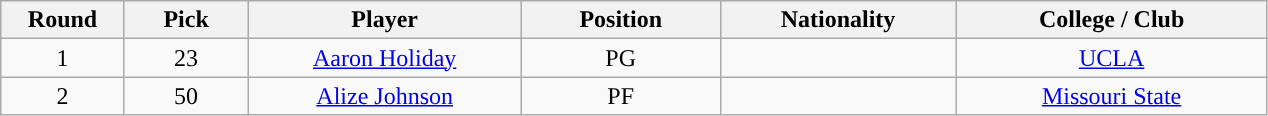<table class="wikitable sortable sortable">
<tr>
<th width="75">Round</th>
<th width="75">Pick</th>
<th width="175">Player</th>
<th width="125">Position</th>
<th width="150">Nationality</th>
<th width="200">College / Club</th>
</tr>
<tr style="text-align: center">
<td>1</td>
<td>23</td>
<td><a href='#'>Aaron Holiday</a></td>
<td>PG</td>
<td></td>
<td><a href='#'>UCLA</a></td>
</tr>
<tr style="text-align: center">
<td>2</td>
<td>50</td>
<td><a href='#'>Alize Johnson</a></td>
<td>PF</td>
<td></td>
<td><a href='#'>Missouri State</a></td>
</tr>
</table>
